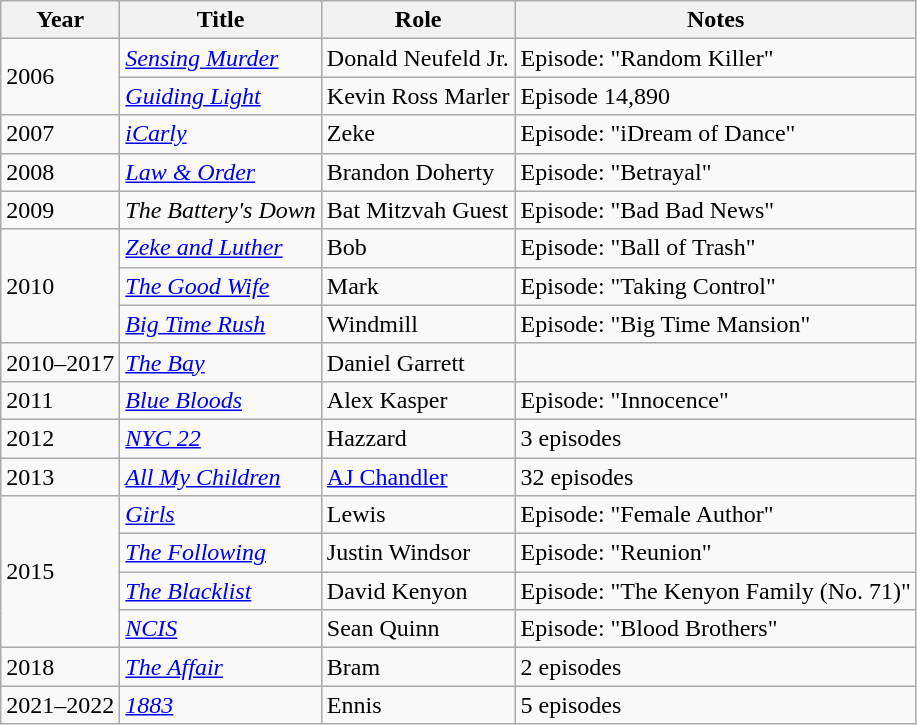<table class="wikitable sortable">
<tr>
<th scope="col">Year</th>
<th scope="col">Title</th>
<th scope="col">Role</th>
<th scope="col" class="unsortable">Notes</th>
</tr>
<tr>
<td rowspan="2">2006</td>
<td><em><a href='#'>Sensing Murder</a></em></td>
<td>Donald Neufeld Jr.</td>
<td>Episode: "Random Killer"</td>
</tr>
<tr>
<td><em><a href='#'>Guiding Light</a></em></td>
<td>Kevin Ross Marler</td>
<td>Episode 14,890</td>
</tr>
<tr>
<td>2007</td>
<td><em><a href='#'>iCarly</a></em></td>
<td>Zeke</td>
<td>Episode: "iDream of Dance"</td>
</tr>
<tr>
<td>2008</td>
<td><em><a href='#'>Law & Order</a></em></td>
<td>Brandon Doherty</td>
<td>Episode: "Betrayal"</td>
</tr>
<tr>
<td>2009</td>
<td><em>The Battery's Down</em></td>
<td>Bat Mitzvah Guest</td>
<td>Episode: "Bad Bad News"</td>
</tr>
<tr>
<td rowspan="3">2010</td>
<td><em><a href='#'>Zeke and Luther</a></em></td>
<td>Bob</td>
<td>Episode: "Ball of Trash"</td>
</tr>
<tr>
<td><em><a href='#'>The Good Wife</a></em></td>
<td>Mark</td>
<td>Episode: "Taking Control"</td>
</tr>
<tr>
<td><em><a href='#'>Big Time Rush</a></em></td>
<td>Windmill</td>
<td>Episode: "Big Time Mansion"</td>
</tr>
<tr>
<td>2010–2017</td>
<td><em><a href='#'>The Bay</a></em></td>
<td>Daniel Garrett</td>
<td></td>
</tr>
<tr>
<td>2011</td>
<td><em><a href='#'>Blue Bloods</a></em></td>
<td>Alex Kasper</td>
<td>Episode: "Innocence"</td>
</tr>
<tr>
<td>2012</td>
<td><em><a href='#'>NYC 22</a></em></td>
<td>Hazzard</td>
<td>3 episodes</td>
</tr>
<tr>
<td>2013</td>
<td><em><a href='#'>All My Children</a></em></td>
<td><a href='#'>AJ Chandler</a></td>
<td>32 episodes</td>
</tr>
<tr>
<td rowspan="4">2015</td>
<td><em><a href='#'>Girls</a></em></td>
<td>Lewis</td>
<td>Episode: "Female Author"</td>
</tr>
<tr>
<td><em><a href='#'>The Following</a></em></td>
<td>Justin Windsor</td>
<td>Episode: "Reunion"</td>
</tr>
<tr>
<td><em><a href='#'>The Blacklist</a></em></td>
<td>David Kenyon</td>
<td>Episode: "The Kenyon Family (No. 71)"</td>
</tr>
<tr>
<td><em><a href='#'>NCIS</a></em></td>
<td>Sean Quinn</td>
<td>Episode: "Blood Brothers"</td>
</tr>
<tr>
<td>2018</td>
<td><em><a href='#'>The Affair</a></em></td>
<td>Bram</td>
<td>2 episodes</td>
</tr>
<tr>
<td>2021–2022</td>
<td><em><a href='#'>1883</a></em></td>
<td>Ennis</td>
<td>5 episodes</td>
</tr>
</table>
